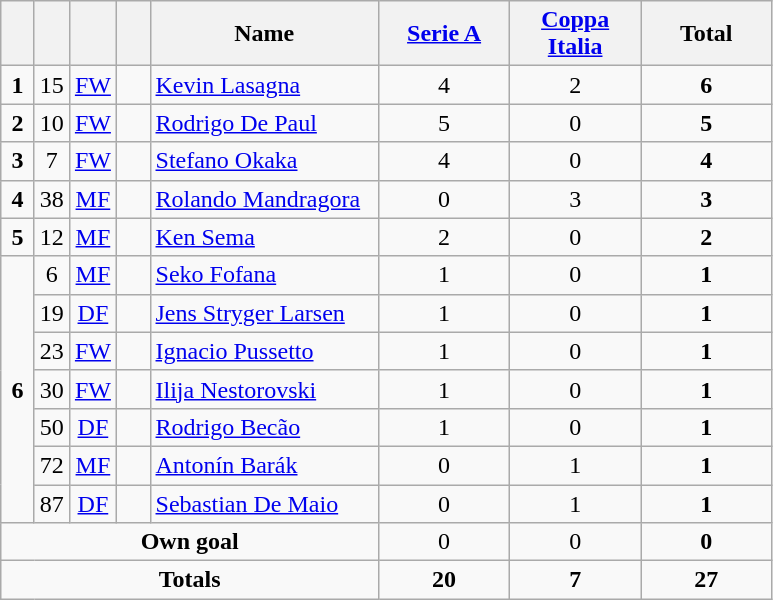<table class="wikitable" style="text-align:center">
<tr>
<th width=15></th>
<th width=15></th>
<th width=15></th>
<th width=15></th>
<th width=145>Name</th>
<th width=80><strong><a href='#'>Serie A</a></strong></th>
<th width=80><strong><a href='#'>Coppa Italia</a></strong></th>
<th width=80>Total</th>
</tr>
<tr>
<td><strong>1</strong></td>
<td>15</td>
<td><a href='#'>FW</a></td>
<td></td>
<td align=left><a href='#'>Kevin Lasagna</a></td>
<td>4</td>
<td>2</td>
<td><strong>6</strong></td>
</tr>
<tr>
<td><strong>2</strong></td>
<td>10</td>
<td><a href='#'>FW</a></td>
<td></td>
<td align=left><a href='#'>Rodrigo De Paul</a></td>
<td>5</td>
<td>0</td>
<td><strong>5</strong></td>
</tr>
<tr>
<td><strong>3</strong></td>
<td>7</td>
<td><a href='#'>FW</a></td>
<td></td>
<td align=left><a href='#'>Stefano Okaka</a></td>
<td>4</td>
<td>0</td>
<td><strong>4</strong></td>
</tr>
<tr>
<td><strong>4</strong></td>
<td>38</td>
<td><a href='#'>MF</a></td>
<td></td>
<td align=left><a href='#'>Rolando Mandragora</a></td>
<td>0</td>
<td>3</td>
<td><strong>3</strong></td>
</tr>
<tr>
<td><strong>5</strong></td>
<td>12</td>
<td><a href='#'>MF</a></td>
<td></td>
<td align=left><a href='#'>Ken Sema</a></td>
<td>2</td>
<td>0</td>
<td><strong>2</strong></td>
</tr>
<tr>
<td rowspan=7><strong>6</strong></td>
<td>6</td>
<td><a href='#'>MF</a></td>
<td></td>
<td align=left><a href='#'>Seko Fofana</a></td>
<td>1</td>
<td>0</td>
<td><strong>1</strong></td>
</tr>
<tr>
<td>19</td>
<td><a href='#'>DF</a></td>
<td></td>
<td align=left><a href='#'>Jens Stryger Larsen</a></td>
<td>1</td>
<td>0</td>
<td><strong>1</strong></td>
</tr>
<tr>
<td>23</td>
<td><a href='#'>FW</a></td>
<td></td>
<td align=left><a href='#'>Ignacio Pussetto</a></td>
<td>1</td>
<td>0</td>
<td><strong>1</strong></td>
</tr>
<tr>
<td>30</td>
<td><a href='#'>FW</a></td>
<td></td>
<td align=left><a href='#'>Ilija Nestorovski</a></td>
<td>1</td>
<td>0</td>
<td><strong>1</strong></td>
</tr>
<tr>
<td>50</td>
<td><a href='#'>DF</a></td>
<td></td>
<td align=left><a href='#'>Rodrigo Becão</a></td>
<td>1</td>
<td>0</td>
<td><strong>1</strong></td>
</tr>
<tr>
<td>72</td>
<td><a href='#'>MF</a></td>
<td></td>
<td align=left><a href='#'>Antonín Barák</a></td>
<td>0</td>
<td>1</td>
<td><strong>1</strong></td>
</tr>
<tr>
<td>87</td>
<td><a href='#'>DF</a></td>
<td></td>
<td align=left><a href='#'>Sebastian De Maio</a></td>
<td>0</td>
<td>1</td>
<td><strong>1</strong></td>
</tr>
<tr>
<td colspan=5><strong>Own goal</strong></td>
<td>0</td>
<td>0</td>
<td><strong>0</strong></td>
</tr>
<tr>
<td colspan=5><strong>Totals</strong></td>
<td><strong>20</strong></td>
<td><strong>7</strong></td>
<td><strong>27</strong></td>
</tr>
</table>
